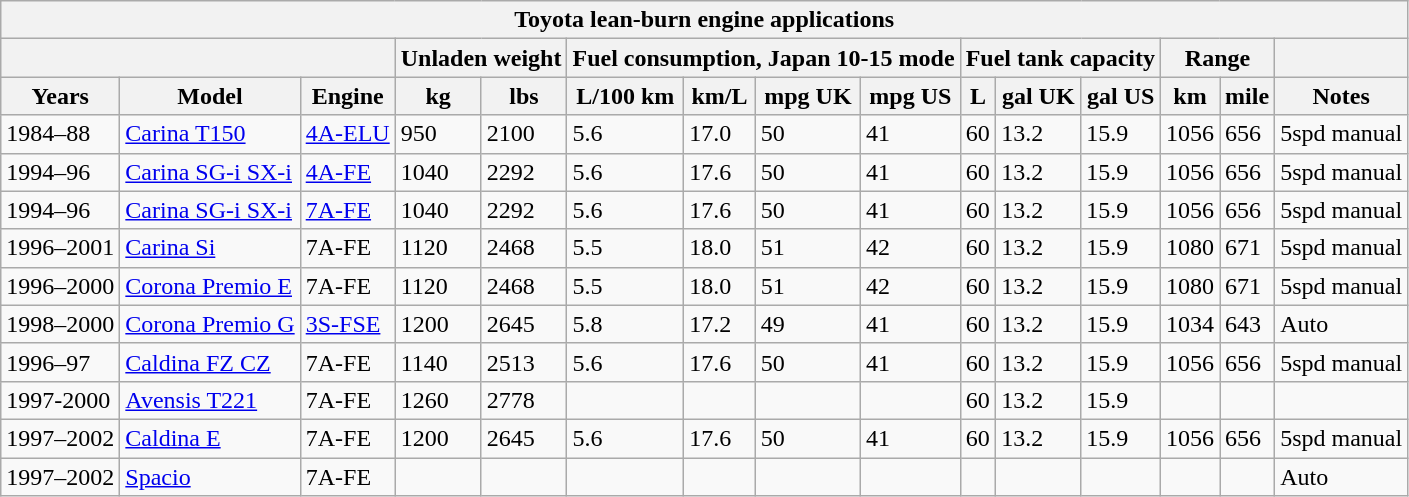<table class="wikitable">
<tr>
<th colspan="16">Toyota lean-burn engine applications</th>
</tr>
<tr>
<th colspan="3"></th>
<th colspan="2">Unladen weight</th>
<th colspan="4">Fuel consumption, Japan 10-15 mode</th>
<th colspan="3">Fuel tank capacity</th>
<th colspan="2">Range</th>
<th colspan="1"></th>
</tr>
<tr>
<th>Years</th>
<th>Model</th>
<th>Engine</th>
<th>kg</th>
<th>lbs</th>
<th>L/100 km</th>
<th>km/L</th>
<th>mpg UK</th>
<th>mpg US</th>
<th>L</th>
<th>gal UK</th>
<th>gal US</th>
<th>km</th>
<th>mile</th>
<th>Notes</th>
</tr>
<tr>
<td>1984–88</td>
<td><a href='#'>Carina T150</a></td>
<td><a href='#'>4A-ELU</a></td>
<td>950</td>
<td>2100</td>
<td>5.6</td>
<td>17.0</td>
<td>50</td>
<td>41</td>
<td>60</td>
<td>13.2</td>
<td>15.9</td>
<td>1056</td>
<td>656</td>
<td>5spd manual</td>
</tr>
<tr>
<td>1994–96</td>
<td><a href='#'>Carina SG-i SX-i</a></td>
<td><a href='#'>4A-FE</a></td>
<td>1040</td>
<td>2292</td>
<td>5.6</td>
<td>17.6</td>
<td>50</td>
<td>41</td>
<td>60</td>
<td>13.2</td>
<td>15.9</td>
<td>1056</td>
<td>656</td>
<td>5spd manual</td>
</tr>
<tr>
<td>1994–96</td>
<td><a href='#'>Carina SG-i SX-i</a></td>
<td><a href='#'>7A-FE</a></td>
<td>1040</td>
<td>2292</td>
<td>5.6</td>
<td>17.6</td>
<td>50</td>
<td>41</td>
<td>60</td>
<td>13.2</td>
<td>15.9</td>
<td>1056</td>
<td>656</td>
<td>5spd manual</td>
</tr>
<tr>
<td>1996–2001</td>
<td><a href='#'>Carina Si</a></td>
<td>7A-FE</td>
<td>1120</td>
<td>2468</td>
<td>5.5</td>
<td>18.0</td>
<td>51</td>
<td>42</td>
<td>60</td>
<td>13.2</td>
<td>15.9</td>
<td>1080</td>
<td>671</td>
<td>5spd manual</td>
</tr>
<tr>
<td>1996–2000</td>
<td><a href='#'>Corona Premio E</a></td>
<td>7A-FE</td>
<td>1120</td>
<td>2468</td>
<td>5.5</td>
<td>18.0</td>
<td>51</td>
<td>42</td>
<td>60</td>
<td>13.2</td>
<td>15.9</td>
<td>1080</td>
<td>671</td>
<td>5spd manual</td>
</tr>
<tr>
<td>1998–2000</td>
<td><a href='#'>Corona Premio G</a></td>
<td><a href='#'>3S-FSE</a></td>
<td>1200</td>
<td>2645</td>
<td>5.8</td>
<td>17.2</td>
<td>49</td>
<td>41</td>
<td>60</td>
<td>13.2</td>
<td>15.9</td>
<td>1034</td>
<td>643</td>
<td>Auto</td>
</tr>
<tr>
<td>1996–97</td>
<td><a href='#'>Caldina FZ CZ</a></td>
<td>7A-FE</td>
<td>1140</td>
<td>2513</td>
<td>5.6</td>
<td>17.6</td>
<td>50</td>
<td>41</td>
<td>60</td>
<td>13.2</td>
<td>15.9</td>
<td>1056</td>
<td>656</td>
<td>5spd manual</td>
</tr>
<tr>
<td>1997-2000</td>
<td><a href='#'>Avensis T221</a></td>
<td>7A-FE</td>
<td>1260</td>
<td>2778</td>
<td></td>
<td></td>
<td></td>
<td></td>
<td>60</td>
<td>13.2</td>
<td>15.9</td>
<td></td>
<td></td>
<td></td>
</tr>
<tr>
<td>1997–2002</td>
<td><a href='#'>Caldina E</a></td>
<td>7A-FE</td>
<td>1200</td>
<td>2645</td>
<td>5.6</td>
<td>17.6</td>
<td>50</td>
<td>41</td>
<td>60</td>
<td>13.2</td>
<td>15.9</td>
<td>1056</td>
<td>656</td>
<td>5spd manual</td>
</tr>
<tr>
<td>1997–2002</td>
<td><a href='#'>Spacio</a></td>
<td>7A-FE</td>
<td></td>
<td></td>
<td></td>
<td></td>
<td></td>
<td></td>
<td></td>
<td></td>
<td></td>
<td></td>
<td></td>
<td>Auto</td>
</tr>
</table>
